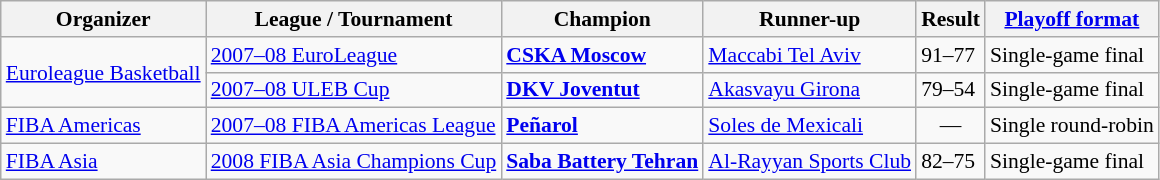<table class="wikitable" style="font-size:90%;">
<tr>
<th>Organizer</th>
<th>League / Tournament</th>
<th>Champion</th>
<th>Runner-up</th>
<th>Result</th>
<th><a href='#'>Playoff format</a></th>
</tr>
<tr>
<td rowspan=2><a href='#'>Euroleague Basketball</a></td>
<td><a href='#'>2007–08 EuroLeague</a></td>
<td> <strong><a href='#'>CSKA Moscow</a></strong></td>
<td> <a href='#'>Maccabi Tel Aviv</a></td>
<td>91–77</td>
<td>Single-game final</td>
</tr>
<tr>
<td><a href='#'>2007–08 ULEB Cup</a></td>
<td> <strong><a href='#'>DKV Joventut</a></strong></td>
<td> <a href='#'>Akasvayu Girona</a></td>
<td>79–54</td>
<td>Single-game final</td>
</tr>
<tr>
<td><a href='#'>FIBA Americas</a></td>
<td><a href='#'>2007–08 FIBA Americas League</a></td>
<td> <strong><a href='#'>Peñarol</a></strong></td>
<td> <a href='#'>Soles de Mexicali</a></td>
<td style="text-align:center">—</td>
<td>Single round-robin</td>
</tr>
<tr>
<td><a href='#'>FIBA Asia</a></td>
<td><a href='#'>2008 FIBA Asia Champions Cup</a></td>
<td> <strong><a href='#'>Saba Battery Tehran</a></strong></td>
<td> <a href='#'>Al-Rayyan Sports Club</a></td>
<td>82–75</td>
<td>Single-game final</td>
</tr>
</table>
